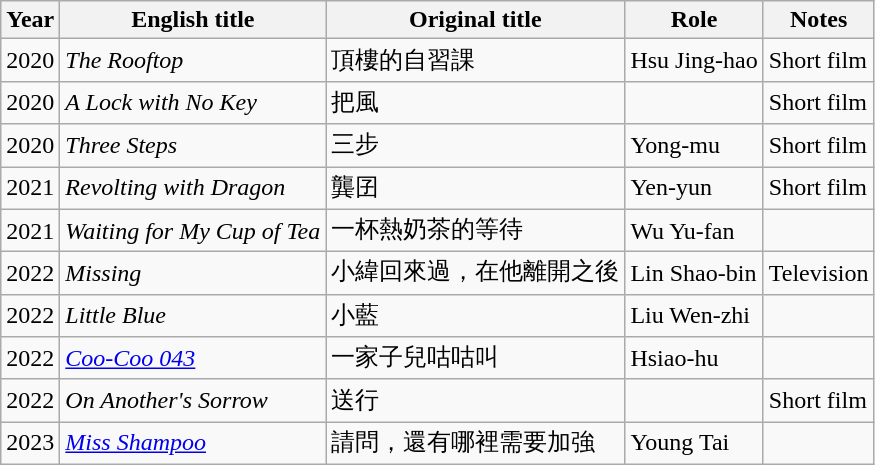<table class="wikitable sortable">
<tr>
<th>Year</th>
<th>English title</th>
<th>Original title</th>
<th>Role</th>
<th class="unsortable">Notes</th>
</tr>
<tr>
<td>2020</td>
<td><em>The Rooftop</em></td>
<td>頂樓的自習課</td>
<td>Hsu Jing-hao</td>
<td>Short film</td>
</tr>
<tr>
<td>2020</td>
<td><em>A Lock with No Key</em></td>
<td>把風</td>
<td></td>
<td>Short film</td>
</tr>
<tr>
<td>2020</td>
<td><em>Three Steps</em></td>
<td>三步</td>
<td>Yong-mu</td>
<td>Short film</td>
</tr>
<tr>
<td>2021</td>
<td><em>Revolting with Dragon</em></td>
<td>龔囝</td>
<td>Yen-yun</td>
<td>Short film</td>
</tr>
<tr>
<td>2021</td>
<td><em>Waiting for My Cup of Tea</em></td>
<td>一杯熱奶茶的等待</td>
<td>Wu Yu-fan</td>
<td></td>
</tr>
<tr>
<td>2022</td>
<td><em>Missing</em></td>
<td>小緯回來過，在他離開之後</td>
<td>Lin Shao-bin</td>
<td>Television</td>
</tr>
<tr>
<td>2022</td>
<td><em>Little Blue</em></td>
<td>小藍</td>
<td>Liu Wen-zhi</td>
<td></td>
</tr>
<tr>
<td>2022</td>
<td><em><a href='#'>Coo-Coo 043</a></em></td>
<td>一家子兒咕咕叫</td>
<td>Hsiao-hu</td>
<td></td>
</tr>
<tr>
<td>2022</td>
<td><em>On Another's Sorrow</em></td>
<td>送行</td>
<td></td>
<td>Short film</td>
</tr>
<tr>
<td>2023</td>
<td><em><a href='#'>Miss Shampoo</a></em></td>
<td>請問，還有哪裡需要加強</td>
<td>Young Tai</td>
<td></td>
</tr>
</table>
